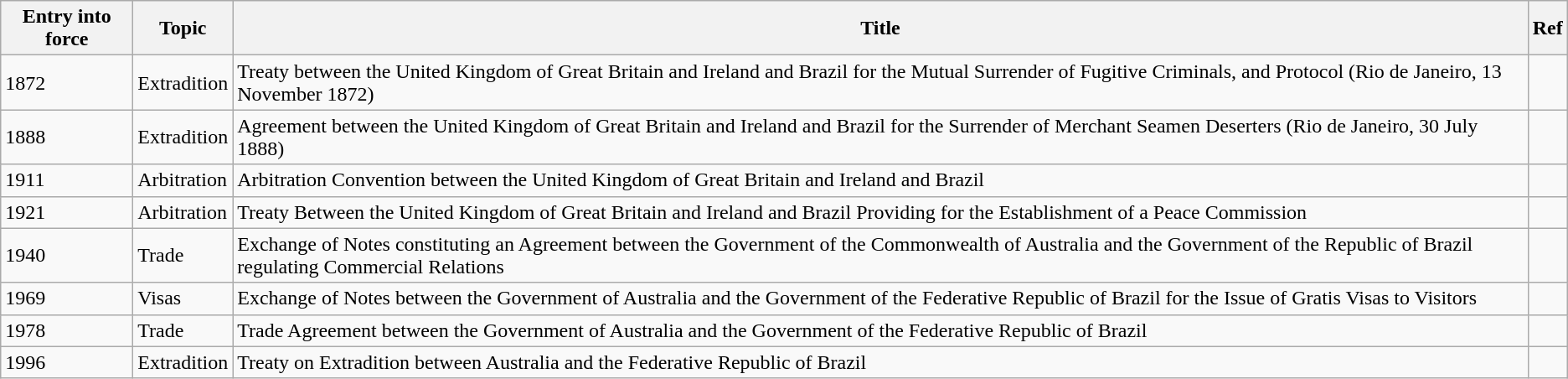<table class="wikitable sortable">
<tr>
<th>Entry into force</th>
<th>Topic</th>
<th>Title</th>
<th>Ref</th>
</tr>
<tr>
<td>1872</td>
<td>Extradition</td>
<td>Treaty between the United Kingdom of Great Britain and Ireland and Brazil for the Mutual Surrender of Fugitive Criminals, and Protocol (Rio de Janeiro, 13 November 1872)</td>
<td></td>
</tr>
<tr>
<td>1888</td>
<td>Extradition</td>
<td>Agreement between the United Kingdom of Great Britain and Ireland and Brazil for the Surrender of Merchant Seamen Deserters (Rio de Janeiro, 30 July 1888)</td>
<td></td>
</tr>
<tr>
<td>1911</td>
<td>Arbitration</td>
<td>Arbitration Convention between the United Kingdom of Great Britain and Ireland and Brazil</td>
<td></td>
</tr>
<tr>
<td>1921</td>
<td>Arbitration</td>
<td>Treaty Between the United Kingdom of Great Britain and Ireland and Brazil Providing for the Establishment of a Peace Commission</td>
<td></td>
</tr>
<tr>
<td>1940</td>
<td>Trade</td>
<td>Exchange of Notes constituting an Agreement between the Government of the Commonwealth of Australia and the Government of the Republic of Brazil regulating Commercial Relations</td>
<td></td>
</tr>
<tr>
<td>1969</td>
<td>Visas</td>
<td>Exchange of Notes between the Government of Australia and the Government of the Federative Republic of Brazil for the Issue of Gratis Visas to Visitors</td>
<td></td>
</tr>
<tr>
<td>1978</td>
<td>Trade</td>
<td>Trade Agreement between the Government of Australia and the Government of the Federative Republic of Brazil</td>
<td></td>
</tr>
<tr>
<td>1996</td>
<td>Extradition</td>
<td>Treaty on Extradition between Australia and the Federative Republic of Brazil</td>
<td></td>
</tr>
</table>
